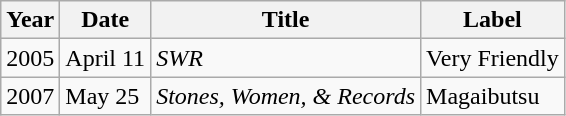<table class="wikitable">
<tr>
<th>Year</th>
<th>Date</th>
<th>Title</th>
<th>Label</th>
</tr>
<tr>
<td>2005</td>
<td>April 11</td>
<td><em>SWR</em></td>
<td>Very Friendly</td>
</tr>
<tr>
<td>2007</td>
<td>May 25</td>
<td><em>Stones, Women, & Records</em></td>
<td>Magaibutsu</td>
</tr>
</table>
